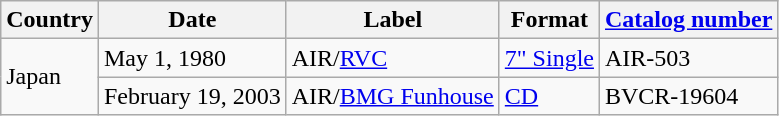<table class="wikitable">
<tr>
<th>Country</th>
<th>Date</th>
<th>Label</th>
<th>Format</th>
<th><a href='#'>Catalog number</a></th>
</tr>
<tr>
<td rowspan="2">Japan</td>
<td rowspan="1">May 1, 1980</td>
<td rowspan="1">AIR/<a href='#'>RVC</a></td>
<td rowspan="1"><a href='#'>7" Single</a></td>
<td rowspan="1">AIR-503</td>
</tr>
<tr>
<td>February 19, 2003</td>
<td>AIR/<a href='#'>BMG Funhouse</a></td>
<td><a href='#'>CD</a></td>
<td>BVCR-19604</td>
</tr>
</table>
